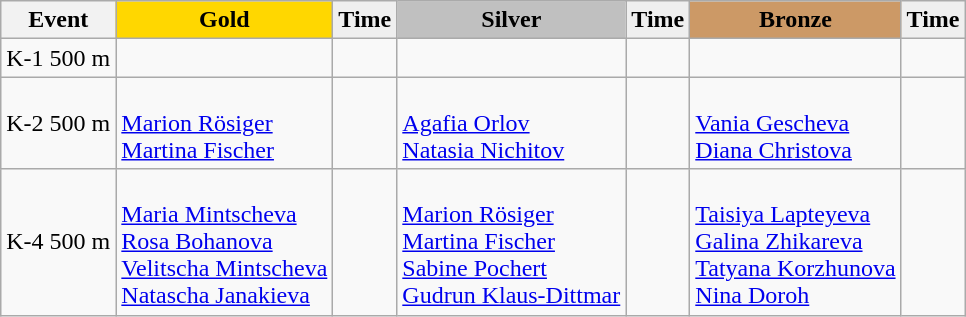<table class="wikitable">
<tr>
<th>Event</th>
<td align=center bgcolor="gold"><strong>Gold</strong></td>
<td align=center bgcolor="EFEFEF"><strong>Time</strong></td>
<td align=center bgcolor="silver"><strong>Silver</strong></td>
<td align=center bgcolor="EFEFEF"><strong>Time</strong></td>
<td align=center bgcolor="CC9966"><strong>Bronze</strong></td>
<td align=center bgcolor="EFEFEF"><strong>Time</strong></td>
</tr>
<tr>
<td>K-1 500 m</td>
<td></td>
<td></td>
<td></td>
<td></td>
<td></td>
<td></td>
</tr>
<tr>
<td>K-2 500 m</td>
<td><br><a href='#'>Marion Rösiger</a><br><a href='#'>Martina Fischer</a></td>
<td></td>
<td><br><a href='#'>Agafia Orlov</a><br><a href='#'>Natasia Nichitov</a></td>
<td></td>
<td><br><a href='#'>Vania Gescheva</a><br><a href='#'>Diana Christova</a></td>
<td></td>
</tr>
<tr>
<td>K-4 500 m</td>
<td><br><a href='#'>Maria Mintscheva</a><br><a href='#'>Rosa Bohanova</a><br><a href='#'>Velitscha Mintscheva</a><br><a href='#'>Natascha Janakieva</a></td>
<td></td>
<td><br><a href='#'>Marion Rösiger</a><br><a href='#'>Martina Fischer</a><br><a href='#'>Sabine Pochert</a><br><a href='#'>Gudrun Klaus-Dittmar</a></td>
<td></td>
<td><br><a href='#'>Taisiya Lapteyeva</a><br><a href='#'>Galina Zhikareva</a><br><a href='#'>Tatyana Korzhunova</a><br><a href='#'>Nina Doroh</a></td>
<td></td>
</tr>
</table>
